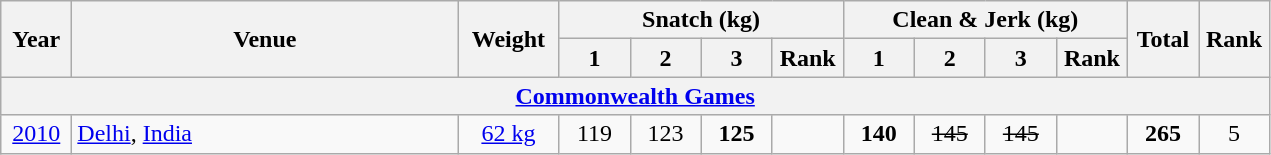<table class = "wikitable" style="text-align:center;">
<tr>
<th rowspan=2 width=40>Year</th>
<th rowspan=2 width=250>Venue</th>
<th rowspan=2 width=60>Weight</th>
<th colspan=4>Snatch (kg)</th>
<th colspan=4>Clean & Jerk (kg)</th>
<th rowspan=2 width=40>Total</th>
<th rowspan=2 width=40>Rank</th>
</tr>
<tr>
<th width=40>1</th>
<th width=40>2</th>
<th width=40>3</th>
<th width=40>Rank</th>
<th width=40>1</th>
<th width=40>2</th>
<th width=40>3</th>
<th width=40>Rank</th>
</tr>
<tr>
<th colspan=13><a href='#'>Commonwealth Games</a></th>
</tr>
<tr>
<td><a href='#'>2010</a></td>
<td align=left> <a href='#'>Delhi</a>, <a href='#'>India</a></td>
<td><a href='#'>62 kg</a></td>
<td>119</td>
<td>123</td>
<td><strong>125</strong></td>
<td></td>
<td><strong>140</strong></td>
<td><s>145</s></td>
<td><s>145</s></td>
<td></td>
<td><strong>265</strong></td>
<td>5</td>
</tr>
</table>
